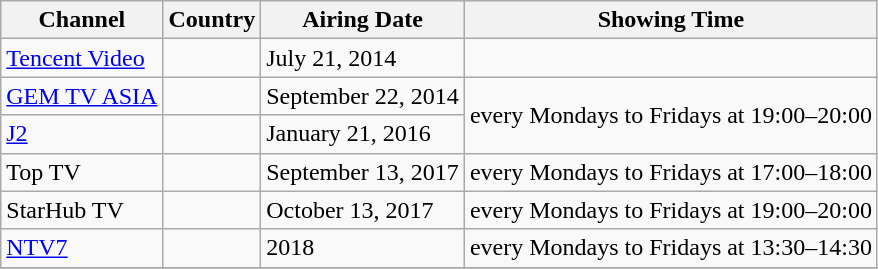<table class="wikitable">
<tr>
<th>Channel</th>
<th>Country</th>
<th>Airing Date</th>
<th>Showing Time</th>
</tr>
<tr>
<td><a href='#'>Tencent Video</a></td>
<td></td>
<td>July 21, 2014</td>
<td></td>
</tr>
<tr>
<td><a href='#'>GEM TV ASIA</a></td>
<td></td>
<td>September 22, 2014</td>
<td rowspan="2">every Mondays to Fridays at 19:00–20:00</td>
</tr>
<tr>
<td><a href='#'>J2</a></td>
<td></td>
<td>January 21, 2016</td>
</tr>
<tr>
<td>Top TV</td>
<td></td>
<td>September 13, 2017</td>
<td>every Mondays to Fridays at 17:00–18:00</td>
</tr>
<tr>
<td>StarHub TV</td>
<td></td>
<td>October 13, 2017</td>
<td>every Mondays to Fridays at 19:00–20:00</td>
</tr>
<tr>
<td><a href='#'>NTV7</a></td>
<td></td>
<td>2018</td>
<td>every Mondays to Fridays at 13:30–14:30</td>
</tr>
<tr>
</tr>
</table>
